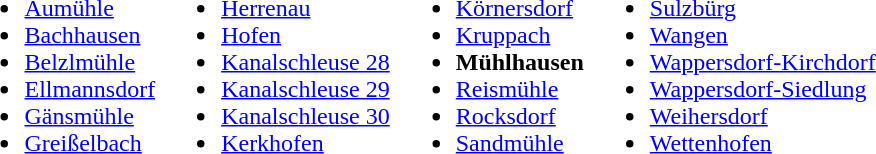<table>
<tr>
<td valign="top"><br><ul><li><a href='#'>Aumühle</a></li><li><a href='#'>Bachhausen</a></li><li><a href='#'>Belzlmühle</a></li><li><a href='#'>Ellmannsdorf</a></li><li><a href='#'>Gänsmühle</a></li><li><a href='#'>Greißelbach</a></li></ul></td>
<td valign="top"><br><ul><li><a href='#'>Herrenau</a></li><li><a href='#'>Hofen</a></li><li><a href='#'>Kanalschleuse 28</a></li><li><a href='#'>Kanalschleuse 29</a></li><li><a href='#'>Kanalschleuse 30</a></li><li><a href='#'>Kerkhofen</a></li></ul></td>
<td valign="top"><br><ul><li><a href='#'>Körnersdorf</a></li><li><a href='#'>Kruppach</a></li><li><strong>Mühlhausen</strong></li><li><a href='#'>Reismühle</a></li><li><a href='#'>Rocksdorf</a></li><li><a href='#'>Sandmühle</a></li></ul></td>
<td valign="top"><br><ul><li><a href='#'>Sulzbürg</a></li><li><a href='#'>Wangen</a></li><li><a href='#'>Wappersdorf-Kirchdorf</a></li><li><a href='#'>Wappersdorf-Siedlung</a></li><li><a href='#'>Weihersdorf</a></li><li><a href='#'>Wettenhofen</a></li></ul></td>
</tr>
</table>
